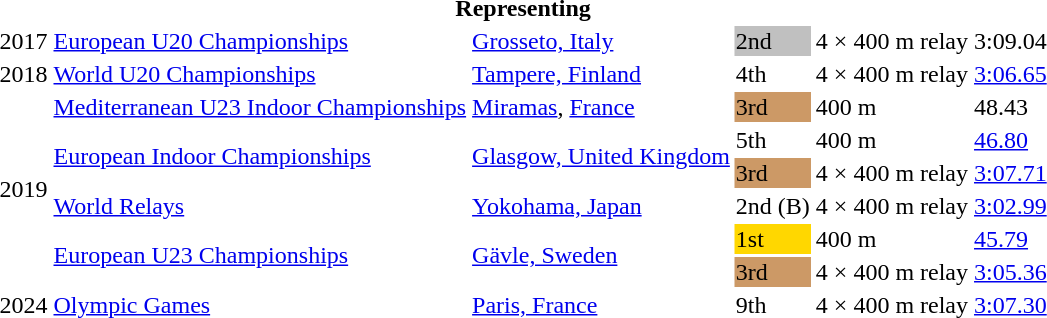<table>
<tr>
<th colspan="6">Representing </th>
</tr>
<tr>
<td>2017</td>
<td><a href='#'>European U20 Championships</a></td>
<td><a href='#'>Grosseto, Italy</a></td>
<td bgcolor=silver>2nd</td>
<td>4 × 400 m relay</td>
<td>3:09.04</td>
</tr>
<tr>
<td>2018</td>
<td><a href='#'>World U20 Championships</a></td>
<td><a href='#'>Tampere, Finland</a></td>
<td>4th</td>
<td>4 × 400 m relay</td>
<td><a href='#'>3:06.65</a></td>
</tr>
<tr>
<td rowspan=6>2019</td>
<td><a href='#'>Mediterranean U23 Indoor Championships</a></td>
<td><a href='#'>Miramas</a>, <a href='#'>France</a></td>
<td bgcolor=cc9966>3rd</td>
<td>400 m</td>
<td>48.43</td>
</tr>
<tr>
<td rowspan=2><a href='#'>European Indoor Championships</a></td>
<td rowspan=2><a href='#'>Glasgow, United Kingdom</a></td>
<td>5th</td>
<td>400 m</td>
<td><a href='#'>46.80</a></td>
</tr>
<tr>
<td bgcolor=cc9966>3rd</td>
<td>4 × 400 m relay</td>
<td><a href='#'>3:07.71</a></td>
</tr>
<tr>
<td><a href='#'>World Relays</a></td>
<td><a href='#'>Yokohama, Japan</a></td>
<td>2nd (B)</td>
<td>4 × 400 m relay</td>
<td><a href='#'>3:02.99</a></td>
</tr>
<tr>
<td rowspan=2><a href='#'>European U23 Championships</a></td>
<td rowspan=2><a href='#'>Gävle, Sweden</a></td>
<td bgcolor=gold>1st</td>
<td>400 m</td>
<td><a href='#'>45.79</a></td>
</tr>
<tr>
<td bgcolor=cc9966>3rd</td>
<td>4 × 400 m relay</td>
<td><a href='#'>3:05.36</a></td>
</tr>
<tr>
<td>2024</td>
<td><a href='#'>Olympic Games</a></td>
<td><a href='#'>Paris, France</a></td>
<td>9th</td>
<td>4 × 400 m relay</td>
<td><a href='#'>3:07.30</a></td>
</tr>
</table>
